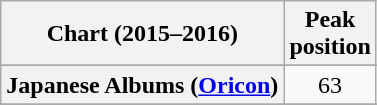<table class="wikitable sortable plainrowheaders" style="text-align:center">
<tr>
<th scope="col">Chart (2015–2016)</th>
<th scope="col">Peak<br> position</th>
</tr>
<tr>
</tr>
<tr>
</tr>
<tr>
</tr>
<tr>
</tr>
<tr>
</tr>
<tr>
</tr>
<tr>
</tr>
<tr>
</tr>
<tr>
</tr>
<tr>
</tr>
<tr>
</tr>
<tr>
<th scope="row">Japanese Albums (<a href='#'>Oricon</a>)</th>
<td>63</td>
</tr>
<tr>
</tr>
<tr>
</tr>
<tr>
</tr>
<tr>
</tr>
<tr>
</tr>
<tr>
</tr>
<tr>
</tr>
</table>
